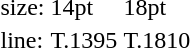<table style="margin-left:40px;">
<tr>
<td>size:</td>
<td>14pt</td>
<td>18pt</td>
</tr>
<tr>
<td>line:</td>
<td>T.1395</td>
<td>T.1810</td>
</tr>
</table>
